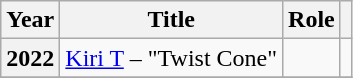<table class="wikitable plainrowheaders">
<tr>
<th scope="col">Year</th>
<th scope="col">Title</th>
<th scope="col">Role</th>
<th scope="col" class="unsortable"></th>
</tr>
<tr>
<th scope="row">2022</th>
<td><a href='#'>Kiri T</a> – "Twist Cone"</td>
<td></td>
<td></td>
</tr>
<tr>
</tr>
</table>
